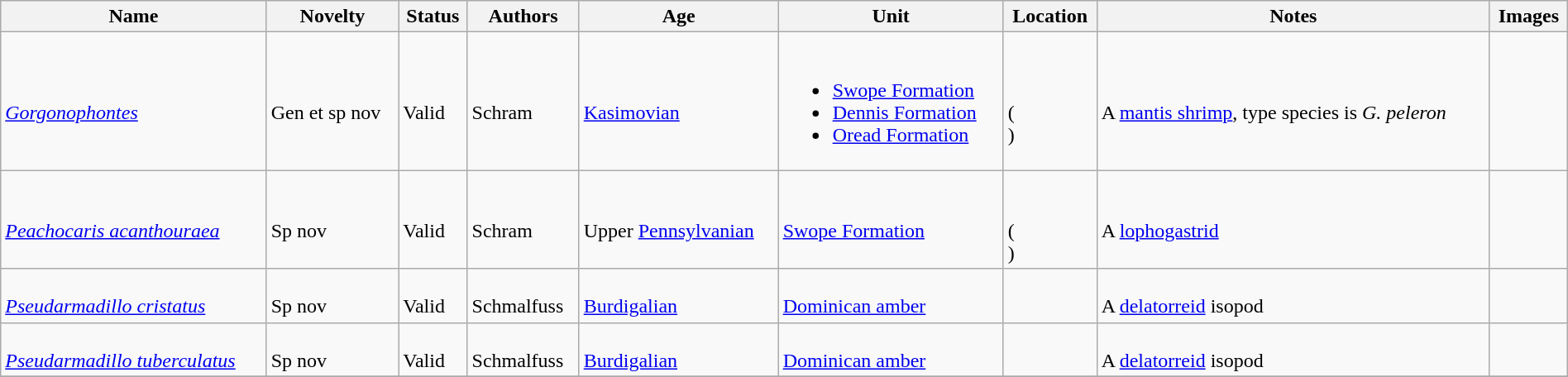<table class="wikitable sortable" align="center" width="100%">
<tr>
<th>Name</th>
<th>Novelty</th>
<th>Status</th>
<th>Authors</th>
<th>Age</th>
<th>Unit</th>
<th>Location</th>
<th>Notes</th>
<th>Images</th>
</tr>
<tr>
<td><br><em><a href='#'>Gorgonophontes</a></em></td>
<td><br>Gen et sp nov</td>
<td><br>Valid</td>
<td><br>Schram</td>
<td><br><a href='#'>Kasimovian</a></td>
<td><br><ul><li><a href='#'>Swope Formation</a></li><li><a href='#'>Dennis Formation</a></li><li><a href='#'>Oread Formation</a></li></ul></td>
<td><br><br>(<br>)</td>
<td><br>A <a href='#'>mantis shrimp</a>, type species is <em>G. peleron</em></td>
<td></td>
</tr>
<tr>
<td><br><em><a href='#'>Peachocaris acanthouraea</a></em></td>
<td><br>Sp nov</td>
<td><br>Valid</td>
<td><br>Schram</td>
<td><br>Upper <a href='#'>Pennsylvanian</a></td>
<td><br><a href='#'>Swope Formation</a></td>
<td><br><br>(<br>)</td>
<td><br>A <a href='#'>lophogastrid</a></td>
<td></td>
</tr>
<tr>
<td><br><em><a href='#'>Pseudarmadillo cristatus</a></em></td>
<td><br>Sp nov</td>
<td><br>Valid</td>
<td><br>Schmalfuss</td>
<td><br><a href='#'>Burdigalian</a></td>
<td><br><a href='#'>Dominican amber</a></td>
<td><br></td>
<td><br>A <a href='#'>delatorreid</a> isopod</td>
<td></td>
</tr>
<tr>
<td><br><em><a href='#'>Pseudarmadillo tuberculatus</a></em></td>
<td><br>Sp nov</td>
<td><br>Valid</td>
<td><br>Schmalfuss</td>
<td><br><a href='#'>Burdigalian</a></td>
<td><br><a href='#'>Dominican amber</a></td>
<td><br></td>
<td><br>A <a href='#'>delatorreid</a> isopod</td>
<td></td>
</tr>
<tr>
</tr>
</table>
